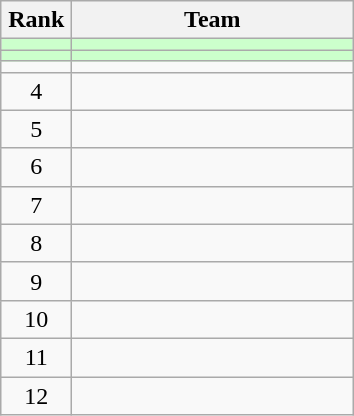<table class="wikitable" style="text-align: center;">
<tr>
<th width=40>Rank</th>
<th width=180>Team</th>
</tr>
<tr bgcolor=#CCFFCC>
<td></td>
<td style="text-align:left;"></td>
</tr>
<tr bgcolor=#CCFFCC>
<td></td>
<td style="text-align:left;"></td>
</tr>
<tr align=center>
<td></td>
<td style="text-align:left;"></td>
</tr>
<tr align=center>
<td>4</td>
<td style="text-align:left;"></td>
</tr>
<tr align=center>
<td>5</td>
<td style="text-align:left;"></td>
</tr>
<tr align=center>
<td>6</td>
<td style="text-align:left;"></td>
</tr>
<tr align=center>
<td>7</td>
<td style="text-align:left;"></td>
</tr>
<tr align=center>
<td>8</td>
<td style="text-align:left;"></td>
</tr>
<tr align=center>
<td>9</td>
<td style="text-align:left;"></td>
</tr>
<tr align=center>
<td>10</td>
<td style="text-align:left;"></td>
</tr>
<tr align=center>
<td>11</td>
<td style="text-align:left;"></td>
</tr>
<tr align=center>
<td>12</td>
<td style="text-align:left;"></td>
</tr>
</table>
